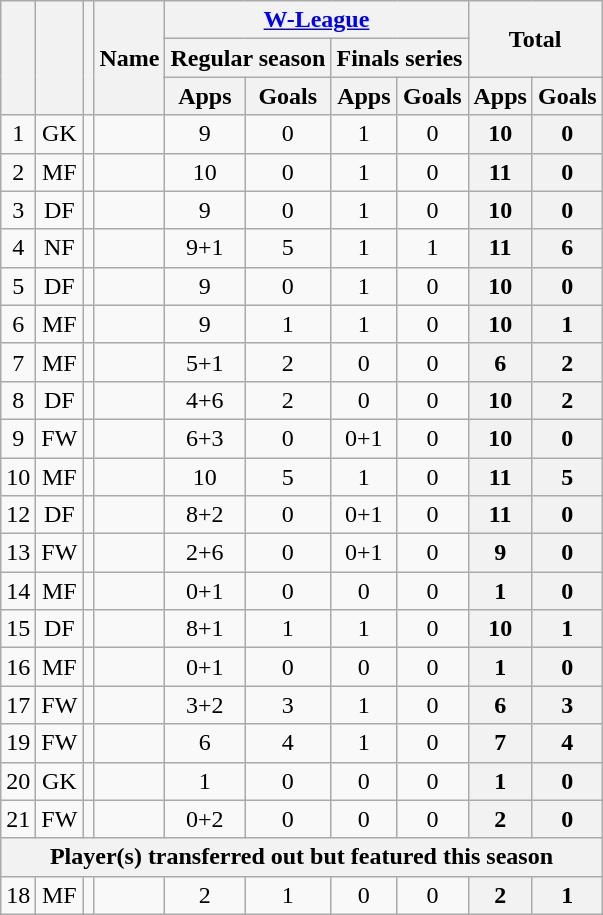<table class="wikitable sortable" style="text-align:center;">
<tr>
<th rowspan="3"></th>
<th rowspan="3"></th>
<th rowspan="3"></th>
<th rowspan="3">Name</th>
<th colspan="4"><a href='#'>W-League</a></th>
<th colspan="2" rowspan="2">Total</th>
</tr>
<tr>
<th colspan="2">Regular season</th>
<th colspan="2">Finals series</th>
</tr>
<tr>
<th>Apps</th>
<th>Goals</th>
<th>Apps</th>
<th>Goals</th>
<th>Apps</th>
<th>Goals</th>
</tr>
<tr>
<td>1</td>
<td>GK</td>
<td></td>
<td align="left"><br></td>
<td>9</td>
<td>0<br></td>
<td>1</td>
<td>0<br></td>
<th>10</th>
<th>0</th>
</tr>
<tr>
<td>2</td>
<td>MF</td>
<td></td>
<td align="left"><br></td>
<td>10</td>
<td>0<br></td>
<td>1</td>
<td>0<br></td>
<th>11</th>
<th>0</th>
</tr>
<tr>
<td>3</td>
<td>DF</td>
<td></td>
<td align="left"><br></td>
<td>9</td>
<td>0<br></td>
<td>1</td>
<td>0<br></td>
<th>10</th>
<th>0</th>
</tr>
<tr>
<td>4</td>
<td>NF</td>
<td></td>
<td align="left"><br></td>
<td>9+1</td>
<td>5<br></td>
<td>1</td>
<td>1<br></td>
<th>11</th>
<th>6</th>
</tr>
<tr>
<td>5</td>
<td>DF</td>
<td></td>
<td align="left"><br></td>
<td>9</td>
<td>0<br></td>
<td>1</td>
<td>0<br></td>
<th>10</th>
<th>0</th>
</tr>
<tr>
<td>6</td>
<td>MF</td>
<td></td>
<td align="left"><br></td>
<td>9</td>
<td>1<br></td>
<td>1</td>
<td>0<br></td>
<th>10</th>
<th>1</th>
</tr>
<tr>
<td>7</td>
<td>MF</td>
<td></td>
<td align="left"><br></td>
<td>5+1</td>
<td>2<br></td>
<td>0</td>
<td>0<br></td>
<th>6</th>
<th>2</th>
</tr>
<tr>
<td>8</td>
<td>DF</td>
<td></td>
<td align="left"><br></td>
<td>4+6</td>
<td>2<br></td>
<td>0</td>
<td>0<br></td>
<th>10</th>
<th>2</th>
</tr>
<tr>
<td>9</td>
<td>FW</td>
<td></td>
<td align="left"><br></td>
<td>6+3</td>
<td>0<br></td>
<td>0+1</td>
<td>0<br></td>
<th>10</th>
<th>0</th>
</tr>
<tr>
<td>10</td>
<td>MF</td>
<td></td>
<td align="left"><br></td>
<td>10</td>
<td>5<br></td>
<td>1</td>
<td>0<br></td>
<th>11</th>
<th>5</th>
</tr>
<tr>
<td>12</td>
<td>DF</td>
<td></td>
<td align="left"><br></td>
<td>8+2</td>
<td>0<br></td>
<td>0+1</td>
<td>0<br></td>
<th>11</th>
<th>0</th>
</tr>
<tr>
<td>13</td>
<td>FW</td>
<td></td>
<td align="left"><br></td>
<td>2+6</td>
<td>0<br></td>
<td>0+1</td>
<td>0<br></td>
<th>9</th>
<th>0</th>
</tr>
<tr>
<td>14</td>
<td>MF</td>
<td></td>
<td align="left"><br></td>
<td>0+1</td>
<td>0<br></td>
<td>0</td>
<td>0<br></td>
<th>1</th>
<th>0</th>
</tr>
<tr>
<td>15</td>
<td>DF</td>
<td></td>
<td align="left"><br></td>
<td>8+1</td>
<td>1<br></td>
<td>1</td>
<td>0<br></td>
<th>10</th>
<th>1</th>
</tr>
<tr>
<td>16</td>
<td>MF</td>
<td></td>
<td align="left"><br></td>
<td>0+1</td>
<td>0<br></td>
<td>0</td>
<td>0<br></td>
<th>1</th>
<th>0</th>
</tr>
<tr>
<td>17</td>
<td>FW</td>
<td></td>
<td align="left"><br></td>
<td>3+2</td>
<td>3<br></td>
<td>1</td>
<td>0<br></td>
<th>6</th>
<th>3</th>
</tr>
<tr>
<td>19</td>
<td>FW</td>
<td></td>
<td align="left"><br></td>
<td>6</td>
<td>4<br></td>
<td>1</td>
<td>0<br></td>
<th>7</th>
<th>4</th>
</tr>
<tr>
<td>20</td>
<td>GK</td>
<td></td>
<td align="left"><br></td>
<td>1</td>
<td>0<br></td>
<td>0</td>
<td>0<br></td>
<th>1</th>
<th>0</th>
</tr>
<tr>
<td>21</td>
<td>FW</td>
<td></td>
<td align="left"><br></td>
<td>0+2</td>
<td>0<br></td>
<td>0</td>
<td>0<br></td>
<th>2</th>
<th>0</th>
</tr>
<tr>
<th colspan="10">Player(s) transferred out but featured this season</th>
</tr>
<tr>
<td>18</td>
<td>MF</td>
<td></td>
<td align="left"><br></td>
<td>2</td>
<td>1<br></td>
<td>0</td>
<td>0<br></td>
<th>2</th>
<th>1</th>
</tr>
</table>
